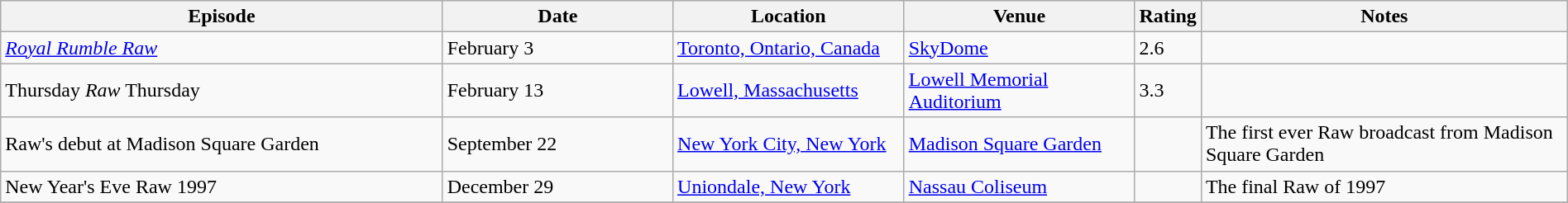<table class="wikitable plainrowheaders sortable" style="width:100%;">
<tr>
<th style="width:29%;">Episode</th>
<th style="width:15%;">Date</th>
<th style="width:15%;">Location</th>
<th style="width:15%;">Venue</th>
<th style="width:2%;">Rating</th>
<th style="width:99%;">Notes</th>
</tr>
<tr>
<td><a href='#'><em>Royal Rumble Raw</em></a></td>
<td>February 3</td>
<td><a href='#'>Toronto, Ontario, Canada</a></td>
<td><a href='#'>SkyDome</a></td>
<td>2.6</td>
<td></td>
</tr>
<tr>
<td>Thursday <em>Raw</em> Thursday</td>
<td>February 13</td>
<td><a href='#'>Lowell, Massachusetts</a></td>
<td><a href='#'>Lowell Memorial Auditorium</a></td>
<td>3.3</td>
<td></td>
</tr>
<tr>
<td>Raw's debut at Madison Square Garden</td>
<td>September 22</td>
<td><a href='#'>New York City, New York</a></td>
<td><a href='#'>Madison Square Garden</a></td>
<td></td>
<td>The first ever Raw broadcast from Madison Square Garden</td>
</tr>
<tr>
<td>New Year's Eve Raw 1997</td>
<td>December 29</td>
<td><a href='#'>Uniondale, New York</a></td>
<td><a href='#'>Nassau Coliseum</a></td>
<td></td>
<td>The final Raw of 1997</td>
</tr>
<tr>
</tr>
</table>
